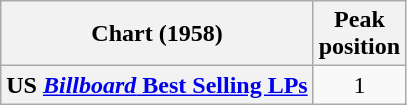<table class="wikitable plainrowheaders" style="text-align:center">
<tr>
<th scope="col">Chart (1958)</th>
<th scope="col">Peak<br>position</th>
</tr>
<tr>
<th scope="row" align="left">US <a href='#'><em>Billboard</em> Best Selling LPs</a></th>
<td>1</td>
</tr>
</table>
